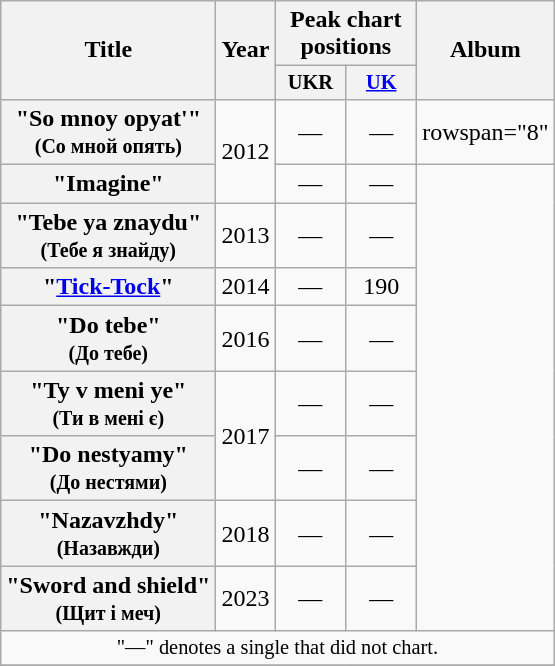<table class="wikitable plainrowheaders" style="text-align:center;">
<tr>
<th scope="col" rowspan="2">Title</th>
<th scope="col" rowspan="2">Year</th>
<th scope="col" colspan="2">Peak chart positions</th>
<th scope="col" rowspan="2">Album</th>
</tr>
<tr>
<th scope="col" style="width:3em;font-size:85%;">UKR</th>
<th scope="col" style="width:3em;font-size:85%;"><a href='#'>UK</a><br></th>
</tr>
<tr>
<th scope="row">"So mnoy opyat'"<br><small>(Со мной опять)</small></th>
<td rowspan="2">2012</td>
<td>—</td>
<td>—</td>
<td>rowspan="8" </td>
</tr>
<tr>
<th scope="row">"Imagine"</th>
<td>—</td>
<td>—</td>
</tr>
<tr>
<th scope="row">"Tebe ya znaydu"<br><small>(Тебе я знайду)</small></th>
<td>2013</td>
<td>—</td>
<td>—</td>
</tr>
<tr>
<th scope="row">"<a href='#'>Tick-Tock</a>"</th>
<td>2014</td>
<td>—</td>
<td>190</td>
</tr>
<tr>
<th scope="row">"Do tebe"<br><small>(До тебе)</small></th>
<td>2016</td>
<td>—</td>
<td>—</td>
</tr>
<tr>
<th scope="row">"Ty v meni ye"<br><small>(Ти в мені є)</small></th>
<td rowspan="2">2017</td>
<td>—</td>
<td>—</td>
</tr>
<tr>
<th scope="row">"Do nestyamy"<br><small>(До нестями)</small></th>
<td>—</td>
<td>—</td>
</tr>
<tr>
<th scope="row">"Nazavzhdy"<br><small>(Назавжди)</small></th>
<td>2018</td>
<td>—</td>
<td>—</td>
</tr>
<tr>
<th scope="row">"Sword and shield"<br><small>(Щит і меч)</small></th>
<td>2023</td>
<td>—</td>
<td>—</td>
</tr>
<tr>
<td colspan="18" style="font-size:85%">"—" denotes a single that did not chart.</td>
</tr>
<tr>
</tr>
</table>
